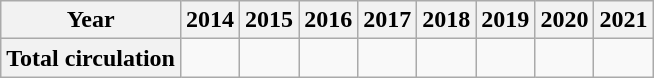<table class="wikitable center">
<tr>
<th>Year</th>
<th>2014</th>
<th>2015</th>
<th>2016</th>
<th>2017</th>
<th>2018</th>
<th>2019</th>
<th>2020</th>
<th>2021</th>
</tr>
<tr align="center">
<th>Total circulation</th>
<td></td>
<td></td>
<td></td>
<td></td>
<td></td>
<td></td>
<td></td>
<td></td>
</tr>
</table>
